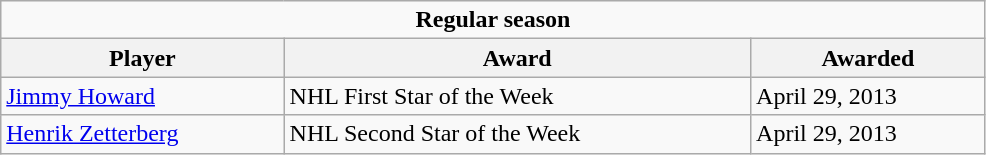<table class="wikitable" style="width:52%;">
<tr>
<td colspan="10" style="text-align:center;"><strong>Regular season</strong></td>
</tr>
<tr>
<th>Player</th>
<th>Award</th>
<th>Awarded</th>
</tr>
<tr>
<td><a href='#'>Jimmy Howard</a></td>
<td>NHL First Star of the Week</td>
<td>April 29, 2013</td>
</tr>
<tr>
<td><a href='#'>Henrik Zetterberg</a></td>
<td>NHL Second Star of the Week</td>
<td>April 29, 2013</td>
</tr>
</table>
